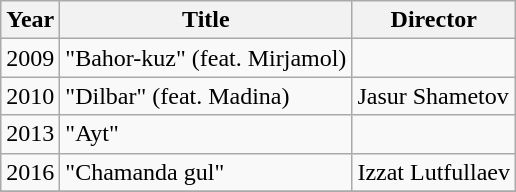<table class="wikitable" style="text-align:left;">
<tr>
<th>Year</th>
<th>Title</th>
<th>Director</th>
</tr>
<tr>
<td rowspan="1">2009</td>
<td>"Bahor-kuz" (feat. Mirjamol)</td>
<td></td>
</tr>
<tr>
<td rowspan="1">2010</td>
<td>"Dilbar" (feat. Madina)</td>
<td>Jasur Shametov</td>
</tr>
<tr>
<td rowspan="1">2013</td>
<td>"Ayt"</td>
<td></td>
</tr>
<tr>
<td rowspan="1">2016</td>
<td>"Chamanda gul"</td>
<td>Izzat Lutfullaev</td>
</tr>
<tr>
</tr>
</table>
